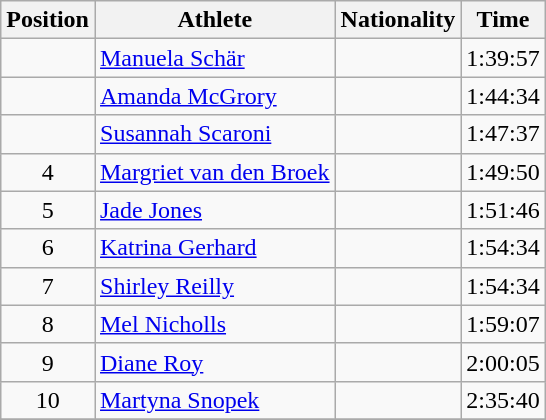<table class="wikitable sortable">
<tr>
<th>Position</th>
<th>Athlete</th>
<th>Nationality</th>
<th>Time</th>
</tr>
<tr>
<td align=center></td>
<td><a href='#'>Manuela Schär</a></td>
<td></td>
<td>1:39:57</td>
</tr>
<tr>
<td align=center></td>
<td><a href='#'>Amanda McGrory</a></td>
<td></td>
<td>1:44:34</td>
</tr>
<tr>
<td align=center></td>
<td><a href='#'>Susannah Scaroni</a></td>
<td></td>
<td>1:47:37</td>
</tr>
<tr>
<td align=center>4</td>
<td><a href='#'>Margriet van den Broek</a></td>
<td></td>
<td>1:49:50</td>
</tr>
<tr>
<td align=center>5</td>
<td><a href='#'>Jade Jones</a></td>
<td></td>
<td>1:51:46</td>
</tr>
<tr>
<td align=center>6</td>
<td><a href='#'>Katrina Gerhard</a></td>
<td></td>
<td>1:54:34</td>
</tr>
<tr>
<td align=center>7</td>
<td><a href='#'>Shirley Reilly</a></td>
<td></td>
<td>1:54:34</td>
</tr>
<tr>
<td align=center>8</td>
<td><a href='#'>Mel Nicholls</a></td>
<td></td>
<td>1:59:07</td>
</tr>
<tr>
<td align=center>9</td>
<td><a href='#'>Diane Roy</a></td>
<td></td>
<td>2:00:05</td>
</tr>
<tr>
<td align=center>10</td>
<td><a href='#'>Martyna Snopek</a></td>
<td></td>
<td>2:35:40</td>
</tr>
<tr>
</tr>
</table>
